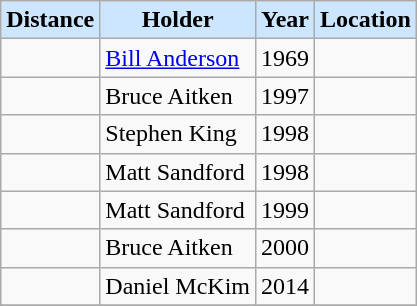<table class="wikitable sortable">
<tr>
<th style="background: #cce6ff;">Distance</th>
<th style="background: #cce6ff;">Holder</th>
<th style="background: #cce6ff;">Year</th>
<th style="background: #cce6ff;">Location</th>
</tr>
<tr>
<td></td>
<td> <a href='#'>Bill Anderson</a></td>
<td>1969</td>
<td></td>
</tr>
<tr>
<td></td>
<td> Bruce Aitken</td>
<td>1997</td>
<td></td>
</tr>
<tr>
<td></td>
<td> Stephen King</td>
<td>1998</td>
<td></td>
</tr>
<tr>
<td></td>
<td> Matt Sandford</td>
<td>1998</td>
<td></td>
</tr>
<tr>
<td></td>
<td> Matt Sandford</td>
<td>1999</td>
<td></td>
</tr>
<tr>
<td></td>
<td> Bruce Aitken</td>
<td>2000</td>
<td></td>
</tr>
<tr>
<td></td>
<td> Daniel McKim</td>
<td>2014</td>
<td></td>
</tr>
<tr>
</tr>
</table>
